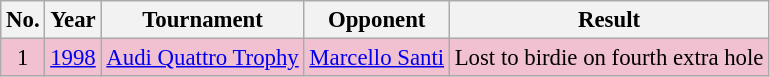<table class="wikitable" style="font-size:95%;">
<tr>
<th>No.</th>
<th>Year</th>
<th>Tournament</th>
<th>Opponent</th>
<th>Result</th>
</tr>
<tr style="background:#F2C1D1;">
<td align=center>1</td>
<td><a href='#'>1998</a></td>
<td><a href='#'>Audi Quattro Trophy</a></td>
<td> <a href='#'>Marcello Santi</a></td>
<td>Lost to birdie on fourth extra hole</td>
</tr>
</table>
